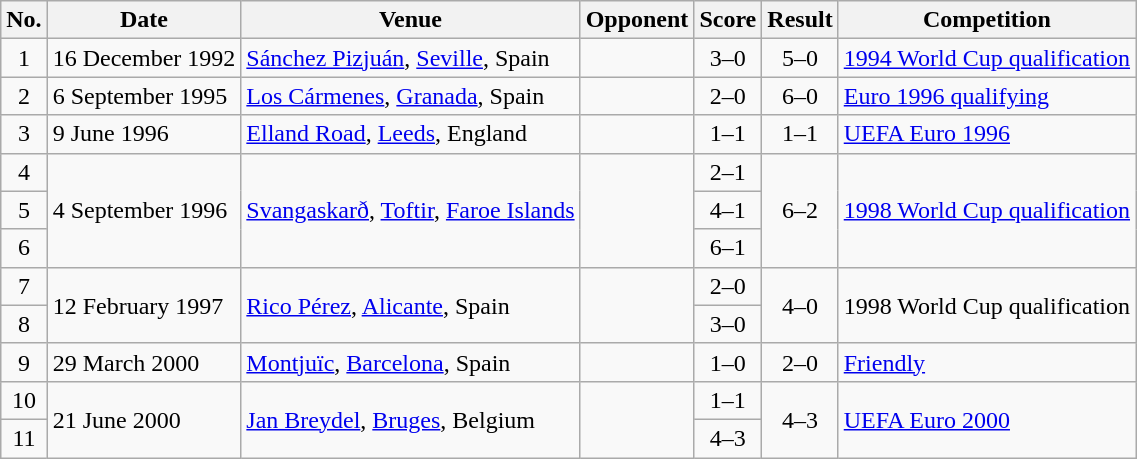<table class="wikitable sortable">
<tr>
<th scope="col">No.</th>
<th scope="col">Date</th>
<th scope="col">Venue</th>
<th scope="col">Opponent</th>
<th scope="col">Score</th>
<th scope="col">Result</th>
<th scope="col">Competition</th>
</tr>
<tr>
<td align="center">1</td>
<td>16 December 1992</td>
<td><a href='#'>Sánchez Pizjuán</a>, <a href='#'>Seville</a>, Spain</td>
<td></td>
<td align="center">3–0</td>
<td align="center">5–0</td>
<td><a href='#'>1994 World Cup qualification</a></td>
</tr>
<tr>
<td align="center">2</td>
<td>6 September 1995</td>
<td><a href='#'>Los Cármenes</a>, <a href='#'>Granada</a>, Spain</td>
<td></td>
<td align="center">2–0</td>
<td align="center">6–0</td>
<td><a href='#'>Euro 1996 qualifying</a></td>
</tr>
<tr>
<td align="center">3</td>
<td>9 June 1996</td>
<td><a href='#'>Elland Road</a>, <a href='#'>Leeds</a>, England</td>
<td></td>
<td align="center">1–1</td>
<td align="center">1–1</td>
<td><a href='#'>UEFA Euro 1996</a></td>
</tr>
<tr>
<td align="center">4</td>
<td rowspan="3">4 September 1996</td>
<td rowspan="3"><a href='#'>Svangaskarð</a>, <a href='#'>Toftir</a>, <a href='#'>Faroe Islands</a></td>
<td rowspan="3"></td>
<td align="center">2–1</td>
<td rowspan="3" align="center">6–2</td>
<td rowspan="3"><a href='#'>1998 World Cup qualification</a></td>
</tr>
<tr>
<td align="center">5</td>
<td align="center">4–1</td>
</tr>
<tr>
<td align="center">6</td>
<td align="center">6–1</td>
</tr>
<tr>
<td align="center">7</td>
<td rowspan="2">12 February 1997</td>
<td rowspan="2"><a href='#'>Rico Pérez</a>, <a href='#'>Alicante</a>, Spain</td>
<td rowspan="2"></td>
<td align="center">2–0</td>
<td rowspan="2" align="center">4–0</td>
<td rowspan="2">1998 World Cup qualification</td>
</tr>
<tr>
<td align="center">8</td>
<td align="center">3–0</td>
</tr>
<tr>
<td align="center">9</td>
<td>29 March 2000</td>
<td><a href='#'>Montjuïc</a>, <a href='#'>Barcelona</a>, Spain</td>
<td></td>
<td align="center">1–0</td>
<td align="center">2–0</td>
<td><a href='#'>Friendly</a></td>
</tr>
<tr>
<td align="center">10</td>
<td rowspan="2">21 June 2000</td>
<td rowspan="2"><a href='#'>Jan Breydel</a>, <a href='#'>Bruges</a>, Belgium</td>
<td rowspan="2"></td>
<td align="center">1–1</td>
<td rowspan="2" align="center">4–3</td>
<td rowspan="2"><a href='#'>UEFA Euro 2000</a></td>
</tr>
<tr>
<td align="center">11</td>
<td align="center">4–3</td>
</tr>
</table>
